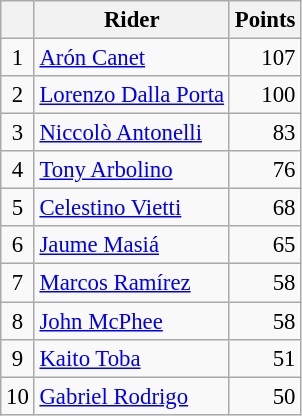<table class="wikitable" style="font-size: 95%;">
<tr>
<th></th>
<th>Rider</th>
<th>Points</th>
</tr>
<tr>
<td align=center>1</td>
<td> <a href='#'>Arón Canet</a></td>
<td align=right>107</td>
</tr>
<tr>
<td align=center>2</td>
<td> <a href='#'>Lorenzo Dalla Porta</a></td>
<td align=right>100</td>
</tr>
<tr>
<td align=center>3</td>
<td> <a href='#'>Niccolò Antonelli</a></td>
<td align=right>83</td>
</tr>
<tr>
<td align=center>4</td>
<td> <a href='#'>Tony Arbolino</a></td>
<td align=right>76</td>
</tr>
<tr>
<td align=center>5</td>
<td> <a href='#'>Celestino Vietti</a></td>
<td align=right>68</td>
</tr>
<tr>
<td align=center>6</td>
<td> <a href='#'>Jaume Masiá</a></td>
<td align=right>65</td>
</tr>
<tr>
<td align=center>7</td>
<td> <a href='#'>Marcos Ramírez</a></td>
<td align=right>58</td>
</tr>
<tr>
<td align=center>8</td>
<td> <a href='#'>John McPhee</a></td>
<td align=right>58</td>
</tr>
<tr>
<td align=center>9</td>
<td> <a href='#'>Kaito Toba</a></td>
<td align=right>51</td>
</tr>
<tr>
<td align=center>10</td>
<td> <a href='#'>Gabriel Rodrigo</a></td>
<td align=right>50</td>
</tr>
</table>
